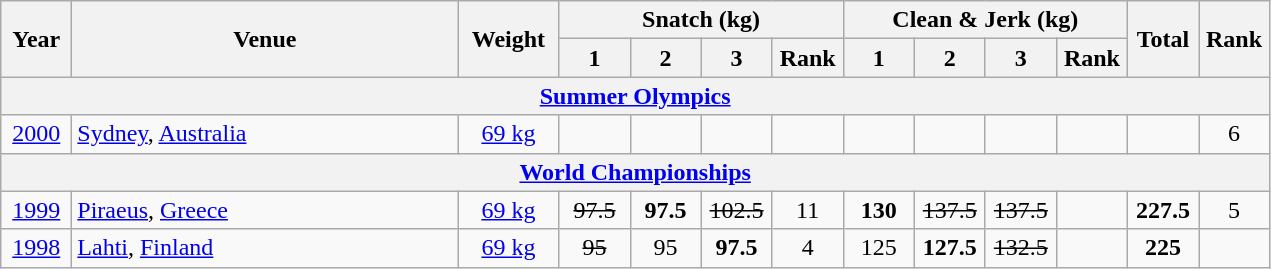<table class = "wikitable" style="text-align:center;">
<tr>
<th rowspan=2 width=40>Year</th>
<th rowspan=2 width=250>Venue</th>
<th rowspan=2 width=60>Weight</th>
<th colspan=4>Snatch (kg)</th>
<th colspan=4>Clean & Jerk (kg)</th>
<th rowspan=2 width=40>Total</th>
<th rowspan=2 width=40>Rank</th>
</tr>
<tr>
<th width=40>1</th>
<th width=40>2</th>
<th width=40>3</th>
<th width=40>Rank</th>
<th width=40>1</th>
<th width=40>2</th>
<th width=40>3</th>
<th width=40>Rank</th>
</tr>
<tr>
<th colspan=13><a href='#'>Summer Olympics</a></th>
</tr>
<tr>
<td><a href='#'>2000</a></td>
<td align=left> <a href='#'>Sydney</a>, <a href='#'>Australia</a></td>
<td><a href='#'>69 kg</a></td>
<td></td>
<td></td>
<td></td>
<td></td>
<td></td>
<td></td>
<td></td>
<td></td>
<td></td>
<td>6</td>
</tr>
<tr>
<th colspan=13><a href='#'>World Championships</a></th>
</tr>
<tr>
<td><a href='#'>1999</a></td>
<td align=left> <a href='#'>Piraeus</a>, <a href='#'>Greece</a></td>
<td><a href='#'>69 kg</a></td>
<td><s>97.5</s></td>
<td><strong>97.5</strong></td>
<td><s>102.5</s></td>
<td>11</td>
<td><strong>130</strong></td>
<td><s>137.5</s></td>
<td><s>137.5</s></td>
<td></td>
<td><strong>227.5</strong></td>
<td>5</td>
</tr>
<tr>
<td><a href='#'>1998</a></td>
<td align=left> <a href='#'>Lahti</a>, <a href='#'>Finland</a></td>
<td><a href='#'>69 kg</a></td>
<td><s>95</s></td>
<td>95</td>
<td><strong>97.5</strong></td>
<td>4</td>
<td>125</td>
<td><strong>127.5</strong></td>
<td><s>132.5</s></td>
<td></td>
<td><strong>225</strong></td>
<td></td>
</tr>
</table>
